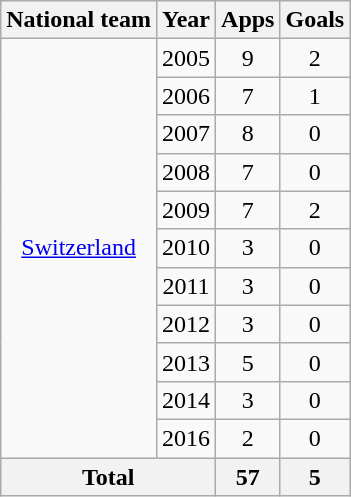<table class=wikitable style="text-align: center;">
<tr>
<th>National team</th>
<th>Year</th>
<th>Apps</th>
<th>Goals</th>
</tr>
<tr>
<td rowspan=11><a href='#'>Switzerland</a></td>
<td>2005</td>
<td>9</td>
<td>2</td>
</tr>
<tr>
<td>2006</td>
<td>7</td>
<td>1</td>
</tr>
<tr>
<td>2007</td>
<td>8</td>
<td>0</td>
</tr>
<tr>
<td>2008</td>
<td>7</td>
<td>0</td>
</tr>
<tr>
<td>2009</td>
<td>7</td>
<td>2</td>
</tr>
<tr>
<td>2010</td>
<td>3</td>
<td>0</td>
</tr>
<tr>
<td>2011</td>
<td>3</td>
<td>0</td>
</tr>
<tr>
<td>2012</td>
<td>3</td>
<td>0</td>
</tr>
<tr>
<td>2013</td>
<td>5</td>
<td>0</td>
</tr>
<tr>
<td>2014</td>
<td>3</td>
<td>0</td>
</tr>
<tr>
<td>2016</td>
<td>2</td>
<td>0</td>
</tr>
<tr>
<th colspan=2>Total</th>
<th>57</th>
<th>5</th>
</tr>
</table>
